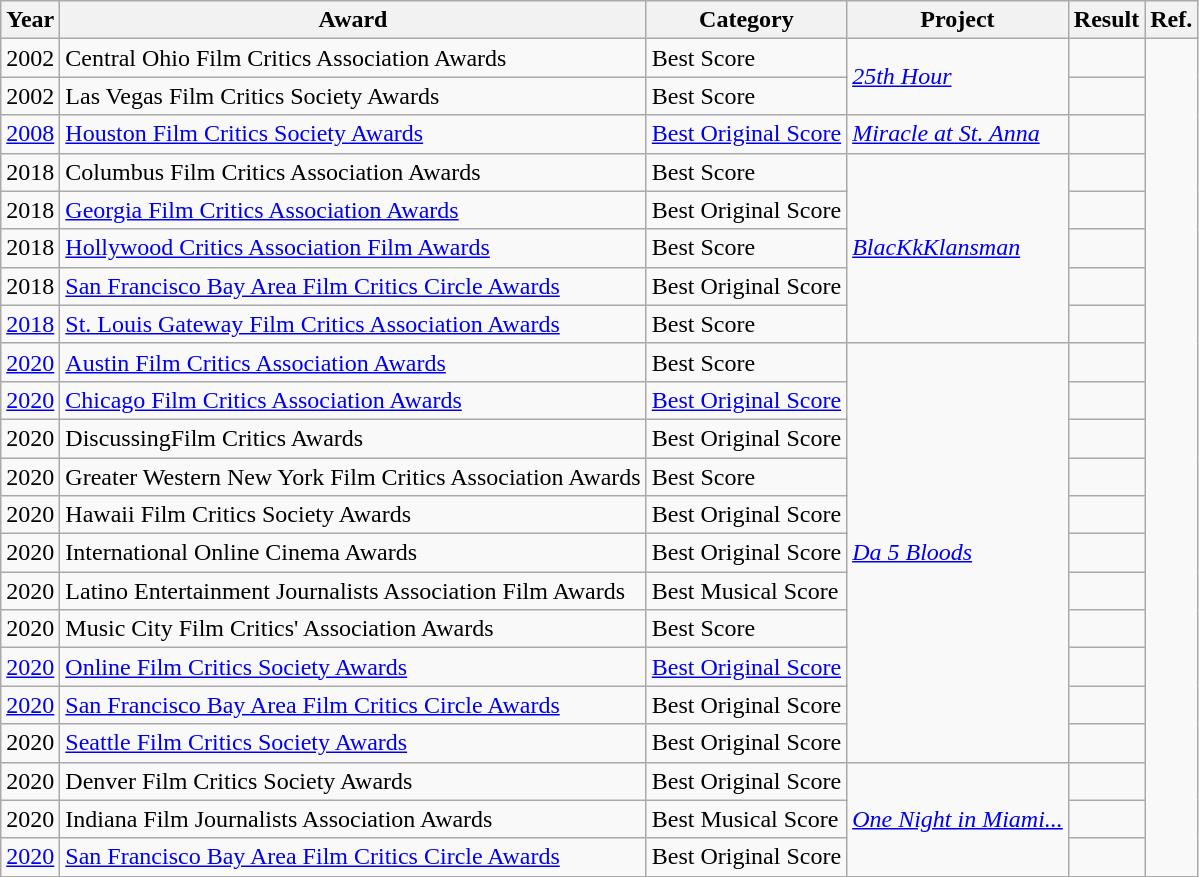<table class="wikitable">
<tr>
<th>Year</th>
<th>Award</th>
<th>Category</th>
<th>Project</th>
<th>Result</th>
<th>Ref.</th>
</tr>
<tr>
<td>2002</td>
<td>Central Ohio Film Critics Association Awards</td>
<td>Best Score</td>
<td rowspan="2"><em><a href='#'>25th Hour</a></em></td>
<td></td>
</tr>
<tr>
<td>2002</td>
<td>Las Vegas Film Critics Society Awards</td>
<td>Best Score</td>
<td></td>
</tr>
<tr>
<td><a href='#'>2008</a></td>
<td><a href='#'>Houston Film Critics Society Awards</a></td>
<td><a href='#'>Best Original Score</a></td>
<td><em><a href='#'>Miracle at St. Anna</a></em></td>
<td></td>
</tr>
<tr>
<td>2018</td>
<td>Columbus Film Critics Association Awards</td>
<td>Best Score</td>
<td rowspan=5><em><a href='#'>BlacKkKlansman</a></em></td>
<td></td>
</tr>
<tr>
<td>2018</td>
<td><a href='#'>Georgia Film Critics Association Awards</a></td>
<td>Best Original Score</td>
<td></td>
</tr>
<tr>
<td>2018</td>
<td><a href='#'>Hollywood Critics Association Film Awards</a></td>
<td>Best Score</td>
<td></td>
</tr>
<tr>
<td>2018</td>
<td><a href='#'>San Francisco Bay Area Film Critics Circle Awards</a></td>
<td>Best Original Score</td>
<td></td>
</tr>
<tr>
<td><a href='#'>2018</a></td>
<td><a href='#'>St. Louis Gateway Film Critics Association Awards</a></td>
<td>Best Score</td>
<td></td>
</tr>
<tr>
<td><a href='#'>2020</a></td>
<td><a href='#'>Austin Film Critics Association Awards</a></td>
<td>Best Score</td>
<td rowspan="11"><em><a href='#'>Da 5 Bloods</a></em></td>
<td></td>
</tr>
<tr>
<td><a href='#'>2020</a></td>
<td><a href='#'>Chicago Film Critics Association Awards</a></td>
<td><a href='#'>Best Original Score</a></td>
<td></td>
</tr>
<tr>
<td>2020</td>
<td>DiscussingFilm Critics Awards</td>
<td>Best Original Score</td>
<td></td>
</tr>
<tr>
<td>2020</td>
<td>Greater Western New York Film Critics Association Awards</td>
<td>Best Score</td>
<td></td>
</tr>
<tr>
<td>2020</td>
<td>Hawaii Film Critics Society Awards</td>
<td>Best Original Score</td>
<td></td>
</tr>
<tr>
<td>2020</td>
<td>International Online Cinema Awards</td>
<td>Best Original Score</td>
<td></td>
</tr>
<tr>
<td>2020</td>
<td>Latino Entertainment Journalists Association Film Awards</td>
<td>Best Musical Score</td>
<td></td>
</tr>
<tr>
<td>2020</td>
<td>Music City Film Critics' Association Awards</td>
<td>Best Score</td>
<td></td>
</tr>
<tr>
<td><a href='#'>2020</a></td>
<td><a href='#'>Online Film Critics Society Awards</a></td>
<td><a href='#'>Best Original Score</a></td>
<td></td>
</tr>
<tr>
<td><a href='#'>2020</a></td>
<td><a href='#'>San Francisco Bay Area Film Critics Circle Awards</a></td>
<td>Best Original Score</td>
<td></td>
</tr>
<tr>
<td>2020</td>
<td><a href='#'>Seattle Film Critics Society Awards</a></td>
<td>Best Original Score</td>
<td></td>
</tr>
<tr>
<td>2020</td>
<td>Denver Film Critics Society Awards</td>
<td>Best Original Score</td>
<td rowspan="4"><em><a href='#'>One Night in Miami...</a></em></td>
<td></td>
</tr>
<tr>
<td>2020</td>
<td>Indiana Film Journalists Association Awards</td>
<td>Best Musical Score</td>
<td></td>
</tr>
<tr>
<td><a href='#'>2020</a></td>
<td><a href='#'>San Francisco Bay Area Film Critics Circle Awards</a></td>
<td>Best Original Score</td>
<td></td>
</tr>
<tr>
</tr>
</table>
